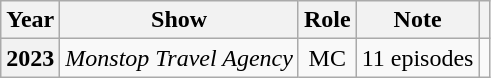<table class="wikitable plainrowheaders" style="text-align: center;">
<tr>
<th scope="col">Year</th>
<th scope="col">Show</th>
<th scope="col">Role</th>
<th scope="col">Note</th>
<th scope="col" class="unsortable"></th>
</tr>
<tr>
<th scope="row">2023</th>
<td><em>Monstop Travel Agency</em></td>
<td>MC</td>
<td>11 episodes</td>
<td></td>
</tr>
</table>
